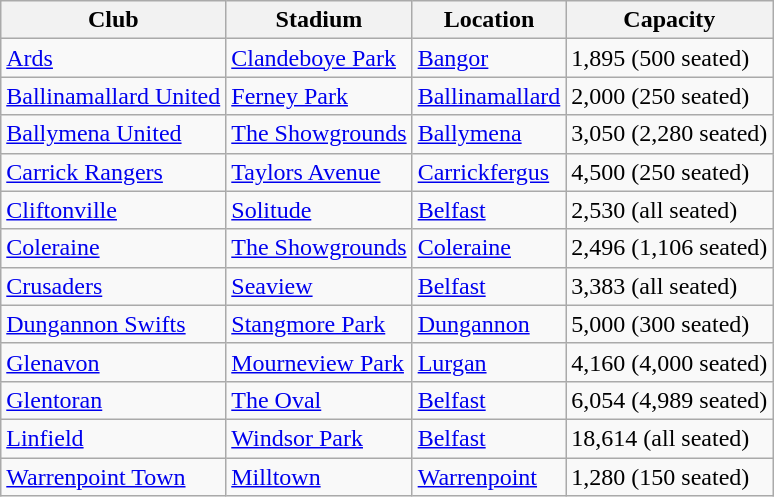<table class="wikitable sortable">
<tr>
<th>Club</th>
<th>Stadium</th>
<th>Location</th>
<th>Capacity</th>
</tr>
<tr>
<td><a href='#'>Ards</a></td>
<td><a href='#'>Clandeboye Park</a></td>
<td><a href='#'>Bangor</a></td>
<td>1,895 (500 seated)</td>
</tr>
<tr>
<td><a href='#'>Ballinamallard United</a></td>
<td><a href='#'>Ferney Park</a></td>
<td><a href='#'>Ballinamallard</a></td>
<td>2,000 (250 seated)</td>
</tr>
<tr>
<td><a href='#'>Ballymena United</a></td>
<td><a href='#'>The Showgrounds</a></td>
<td><a href='#'>Ballymena</a></td>
<td>3,050 (2,280 seated)</td>
</tr>
<tr>
<td><a href='#'>Carrick Rangers</a></td>
<td><a href='#'>Taylors Avenue</a></td>
<td><a href='#'>Carrickfergus</a></td>
<td>4,500 (250 seated)</td>
</tr>
<tr>
<td><a href='#'>Cliftonville</a></td>
<td><a href='#'>Solitude</a></td>
<td><a href='#'>Belfast</a></td>
<td>2,530 (all seated)</td>
</tr>
<tr>
<td><a href='#'>Coleraine</a></td>
<td><a href='#'>The Showgrounds</a></td>
<td><a href='#'>Coleraine</a></td>
<td>2,496 (1,106 seated)</td>
</tr>
<tr>
<td><a href='#'>Crusaders</a></td>
<td><a href='#'>Seaview</a></td>
<td><a href='#'>Belfast</a></td>
<td>3,383 (all seated)</td>
</tr>
<tr>
<td><a href='#'>Dungannon Swifts</a></td>
<td><a href='#'>Stangmore Park</a></td>
<td><a href='#'>Dungannon</a></td>
<td>5,000 (300 seated)</td>
</tr>
<tr>
<td><a href='#'>Glenavon</a></td>
<td><a href='#'>Mourneview Park</a></td>
<td><a href='#'>Lurgan</a></td>
<td>4,160 (4,000 seated)</td>
</tr>
<tr>
<td><a href='#'>Glentoran</a></td>
<td><a href='#'>The Oval</a></td>
<td><a href='#'>Belfast</a></td>
<td>6,054 (4,989 seated)</td>
</tr>
<tr>
<td><a href='#'>Linfield</a></td>
<td><a href='#'>Windsor Park</a></td>
<td><a href='#'>Belfast</a></td>
<td>18,614 (all seated)</td>
</tr>
<tr>
<td><a href='#'>Warrenpoint Town</a></td>
<td><a href='#'>Milltown</a></td>
<td><a href='#'>Warrenpoint</a></td>
<td>1,280 (150 seated)</td>
</tr>
</table>
